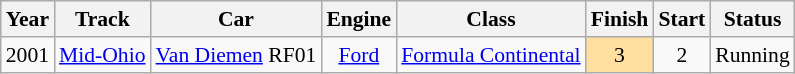<table class="wikitable" style="text-align:center; font-size:90%">
<tr>
<th>Year</th>
<th>Track</th>
<th>Car</th>
<th>Engine</th>
<th>Class</th>
<th>Finish</th>
<th>Start</th>
<th>Status</th>
</tr>
<tr>
<td>2001</td>
<td><a href='#'>Mid-Ohio</a></td>
<td><a href='#'>Van Diemen</a> RF01</td>
<td><a href='#'>Ford</a></td>
<td><a href='#'>Formula Continental</a></td>
<td style="background:#FFDF9F;">3</td>
<td>2</td>
<td>Running</td>
</tr>
</table>
